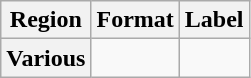<table class="wikitable plainrowheaders">
<tr>
<th scope="col">Region</th>
<th scope="col">Format</th>
<th scope="col">Label</th>
</tr>
<tr>
<th scope="row">Various</th>
<td></td>
<td></td>
</tr>
</table>
